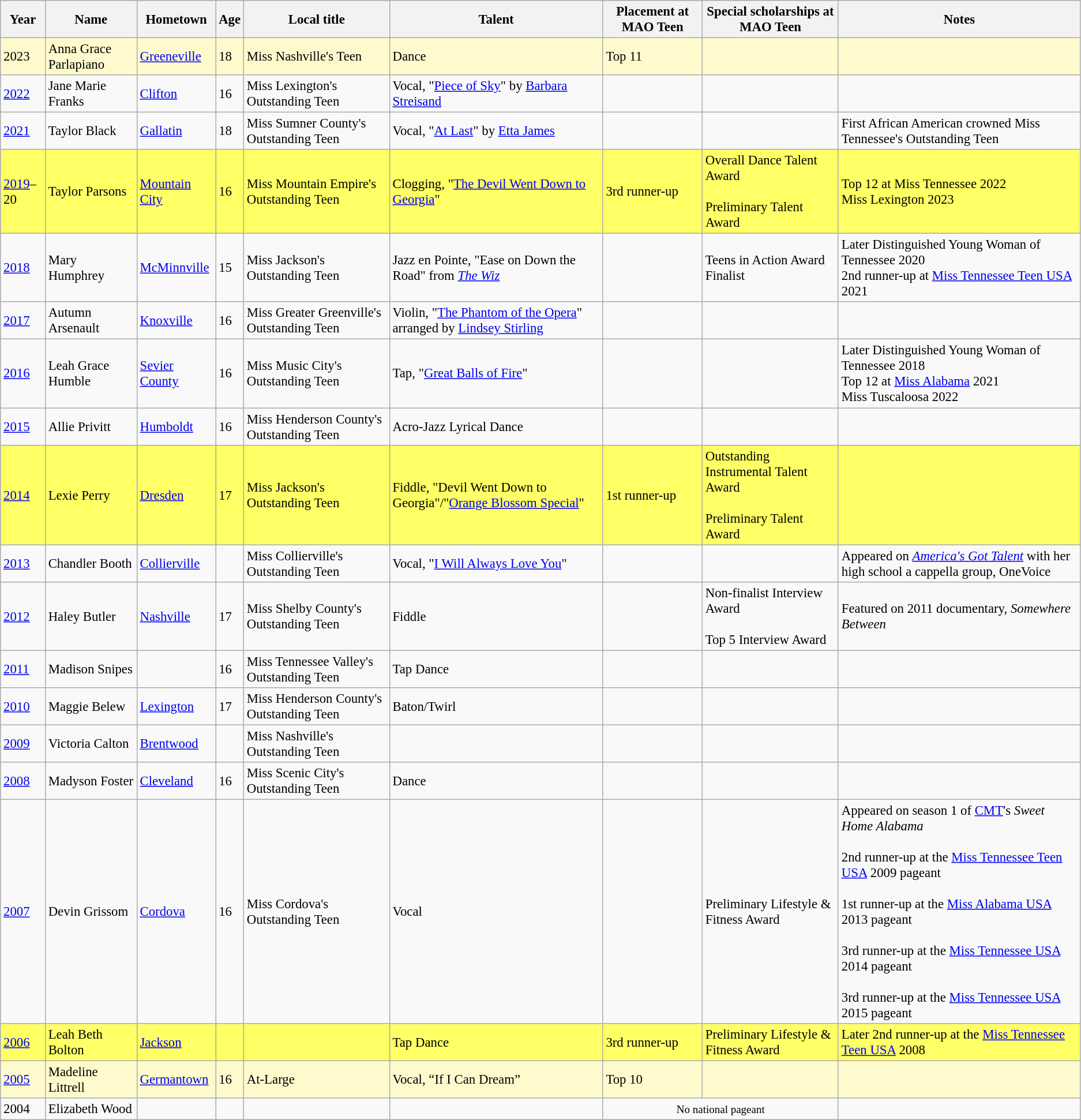<table class="wikitable sortable" style="font-size:95%;">
<tr bgcolor="#efefef">
<th>Year</th>
<th>Name</th>
<th>Hometown</th>
<th>Age</th>
<th>Local title</th>
<th>Talent</th>
<th>Placement at MAO Teen</th>
<th>Special scholarships at MAO Teen</th>
<th>Notes</th>
</tr>
<tr style="background-color:#FFFACD;">
<td>2023</td>
<td>Anna Grace Parlapiano</td>
<td><a href='#'>Greeneville</a></td>
<td>18</td>
<td>Miss Nashville's Teen</td>
<td>Dance</td>
<td>Top 11</td>
<td></td>
<td></td>
</tr>
<tr>
<td><a href='#'>2022</a></td>
<td>Jane Marie Franks</td>
<td><a href='#'>Clifton</a></td>
<td>16</td>
<td>Miss Lexington's Outstanding Teen</td>
<td>Vocal, "<a href='#'>Piece of Sky</a>" by <a href='#'>Barbara Streisand</a></td>
<td></td>
<td></td>
<td></td>
</tr>
<tr>
<td><a href='#'>2021</a></td>
<td>Taylor Black</td>
<td><a href='#'>Gallatin</a></td>
<td>18</td>
<td>Miss Sumner County's Outstanding Teen</td>
<td>Vocal, "<a href='#'>At Last</a>" by <a href='#'>Etta James</a></td>
<td></td>
<td></td>
<td>First African American crowned Miss Tennessee's Outstanding Teen</td>
</tr>
<tr style="background-color:#FFFF66;">
<td><a href='#'>2019</a>–20</td>
<td>Taylor Parsons</td>
<td><a href='#'>Mountain City</a></td>
<td>16</td>
<td>Miss Mountain Empire's Outstanding Teen</td>
<td>Clogging, "<a href='#'>The Devil Went Down to Georgia</a>"</td>
<td>3rd runner-up</td>
<td>Overall Dance Talent Award<br><br>Preliminary Talent Award</td>
<td>Top 12 at Miss Tennessee 2022<br>Miss Lexington 2023</td>
</tr>
<tr>
<td><a href='#'>2018</a></td>
<td>Mary Humphrey</td>
<td><a href='#'>McMinnville</a></td>
<td>15</td>
<td>Miss Jackson's Outstanding Teen</td>
<td>Jazz en Pointe, "Ease on Down the Road" from <em><a href='#'>The Wiz</a></em></td>
<td></td>
<td>Teens in Action Award Finalist</td>
<td>Later Distinguished Young Woman of Tennessee 2020<br>2nd runner-up at <a href='#'>Miss Tennessee Teen USA</a> 2021</td>
</tr>
<tr>
<td><a href='#'>2017</a></td>
<td>Autumn Arsenault</td>
<td><a href='#'>Knoxville</a></td>
<td>16</td>
<td>Miss Greater Greenville's Outstanding Teen</td>
<td>Violin, "<a href='#'>The Phantom of the Opera</a>" arranged by <a href='#'>Lindsey Stirling</a></td>
<td></td>
<td></td>
<td></td>
</tr>
<tr>
<td><a href='#'>2016</a></td>
<td>Leah Grace Humble</td>
<td><a href='#'>Sevier County</a></td>
<td>16</td>
<td>Miss Music City's Outstanding Teen</td>
<td>Tap, "<a href='#'>Great Balls of Fire</a>"</td>
<td></td>
<td></td>
<td>Later Distinguished Young Woman of Tennessee 2018<br>Top 12 at <a href='#'>Miss Alabama</a> 2021<br>Miss Tuscaloosa 2022</td>
</tr>
<tr>
<td><a href='#'>2015</a></td>
<td>Allie Privitt</td>
<td><a href='#'>Humboldt</a></td>
<td>16</td>
<td>Miss Henderson County's Outstanding Teen</td>
<td>Acro-Jazz Lyrical Dance</td>
<td></td>
<td></td>
<td></td>
</tr>
<tr style="background-color:#FFFF66;">
<td><a href='#'>2014</a></td>
<td>Lexie Perry</td>
<td><a href='#'>Dresden</a></td>
<td>17</td>
<td>Miss Jackson's Outstanding Teen</td>
<td>Fiddle, "Devil Went Down to Georgia"/"<a href='#'>Orange Blossom Special</a>"</td>
<td>1st runner-up</td>
<td>Outstanding Instrumental Talent Award<br><br>Preliminary Talent Award</td>
<td></td>
</tr>
<tr>
<td><a href='#'>2013</a></td>
<td>Chandler Booth</td>
<td><a href='#'>Collierville</a></td>
<td></td>
<td>Miss Collierville's Outstanding Teen</td>
<td>Vocal, "<a href='#'>I Will Always Love You</a>"</td>
<td></td>
<td></td>
<td>Appeared on <em><a href='#'>America's Got Talent</a></em> with her high school a cappella group, OneVoice</td>
</tr>
<tr>
<td><a href='#'>2012</a></td>
<td>Haley Butler</td>
<td><a href='#'>Nashville</a></td>
<td>17</td>
<td>Miss Shelby County's Outstanding Teen</td>
<td>Fiddle</td>
<td></td>
<td>Non-finalist Interview Award<br><br> Top 5 Interview Award</td>
<td>Featured on 2011 documentary, <em>Somewhere Between</em></td>
</tr>
<tr>
<td><a href='#'>2011</a></td>
<td>Madison Snipes</td>
<td></td>
<td>16</td>
<td>Miss Tennessee Valley's Outstanding Teen</td>
<td>Tap Dance</td>
<td></td>
<td></td>
<td></td>
</tr>
<tr>
<td><a href='#'>2010</a></td>
<td>Maggie Belew</td>
<td><a href='#'>Lexington</a></td>
<td>17</td>
<td>Miss Henderson County's Outstanding Teen</td>
<td>Baton/Twirl</td>
<td></td>
<td></td>
<td></td>
</tr>
<tr>
<td><a href='#'>2009</a></td>
<td>Victoria Calton</td>
<td><a href='#'>Brentwood</a></td>
<td></td>
<td>Miss Nashville's Outstanding Teen</td>
<td></td>
<td></td>
<td></td>
<td></td>
</tr>
<tr>
<td><a href='#'>2008</a></td>
<td>Madyson Foster</td>
<td><a href='#'>Cleveland</a></td>
<td>16</td>
<td>Miss Scenic City's Outstanding Teen</td>
<td>Dance</td>
<td></td>
<td></td>
<td></td>
</tr>
<tr>
<td><a href='#'>2007</a></td>
<td>Devin Grissom</td>
<td><a href='#'>Cordova</a></td>
<td>16</td>
<td>Miss Cordova's Outstanding Teen</td>
<td>Vocal</td>
<td></td>
<td>Preliminary Lifestyle & Fitness Award</td>
<td>Appeared on season 1 of <a href='#'>CMT</a>'s <em>Sweet Home Alabama</em><br><br>2nd runner-up at the <a href='#'>Miss Tennessee Teen USA</a> 2009 pageant<br><br>1st runner-up at the <a href='#'>Miss Alabama USA</a> 2013 pageant<br><br>3rd runner-up at the <a href='#'>Miss Tennessee USA</a> 2014 pageant<br><br>3rd runner-up at the <a href='#'>Miss Tennessee USA</a> 2015 pageant</td>
</tr>
<tr style="background-color:#FFFF66;">
<td><a href='#'>2006</a></td>
<td>Leah Beth Bolton</td>
<td><a href='#'>Jackson</a></td>
<td></td>
<td></td>
<td>Tap Dance</td>
<td>3rd runner-up</td>
<td>Preliminary Lifestyle & Fitness Award</td>
<td>Later 2nd runner-up at the <a href='#'>Miss Tennessee Teen USA</a> 2008</td>
</tr>
<tr style="background-color:#FFFACD;">
<td><a href='#'>2005</a></td>
<td>Madeline Littrell</td>
<td><a href='#'>Germantown</a></td>
<td>16</td>
<td>At-Large</td>
<td>Vocal, “If I Can Dream”</td>
<td>Top 10</td>
<td></td>
<td></td>
</tr>
<tr>
<td>2004</td>
<td>Elizabeth Wood</td>
<td></td>
<td></td>
<td></td>
<td></td>
<td colspan="2" style="text-align:center;"><small>No national pageant</small></td>
<td></td>
</tr>
</table>
